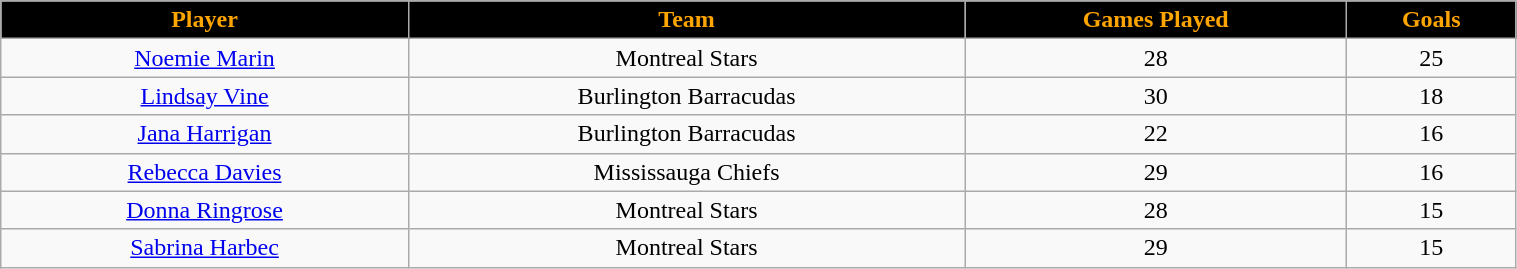<table class="wikitable" style="width:80%;">
<tr style="text-align:center; background:black; color:orange;">
<td><strong>Player</strong></td>
<td><strong>Team</strong></td>
<td><strong>Games Played</strong></td>
<td><strong>Goals</strong></td>
</tr>
<tr style="text-align:center;" bgcolor="">
<td><a href='#'>Noemie Marin</a></td>
<td>Montreal Stars</td>
<td>28</td>
<td>25</td>
</tr>
<tr style="text-align:center;" bgcolor="">
<td><a href='#'>Lindsay Vine</a></td>
<td>Burlington Barracudas</td>
<td>30</td>
<td>18</td>
</tr>
<tr style="text-align:center;" bgcolor="">
<td><a href='#'>Jana Harrigan</a></td>
<td>Burlington Barracudas</td>
<td>22</td>
<td>16</td>
</tr>
<tr style="text-align:center;" bgcolor="">
<td><a href='#'>Rebecca Davies</a></td>
<td>Mississauga Chiefs</td>
<td>29</td>
<td>16</td>
</tr>
<tr style="text-align:center;" bgcolor="">
<td><a href='#'>Donna Ringrose</a></td>
<td>Montreal Stars</td>
<td>28</td>
<td>15</td>
</tr>
<tr style="text-align:center;" bgcolor="">
<td><a href='#'>Sabrina Harbec</a></td>
<td>Montreal Stars</td>
<td>29</td>
<td>15</td>
</tr>
</table>
